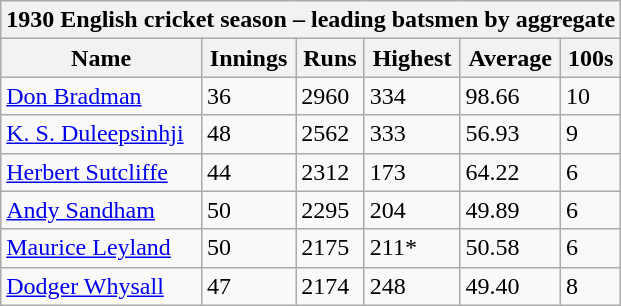<table class="wikitable">
<tr>
<th bgcolor="#efefef" colspan="7">1930 English cricket season – leading batsmen by aggregate</th>
</tr>
<tr bgcolor="#efefef">
<th>Name</th>
<th>Innings</th>
<th>Runs</th>
<th>Highest</th>
<th>Average</th>
<th>100s</th>
</tr>
<tr>
<td><a href='#'>Don Bradman</a></td>
<td>36</td>
<td>2960</td>
<td>334</td>
<td>98.66</td>
<td>10</td>
</tr>
<tr>
<td><a href='#'>K. S. Duleepsinhji</a></td>
<td>48</td>
<td>2562</td>
<td>333</td>
<td>56.93</td>
<td>9</td>
</tr>
<tr>
<td><a href='#'>Herbert Sutcliffe</a></td>
<td>44</td>
<td>2312</td>
<td>173</td>
<td>64.22</td>
<td>6</td>
</tr>
<tr>
<td><a href='#'>Andy Sandham</a></td>
<td>50</td>
<td>2295</td>
<td>204</td>
<td>49.89</td>
<td>6</td>
</tr>
<tr>
<td><a href='#'>Maurice Leyland</a></td>
<td>50</td>
<td>2175</td>
<td>211*</td>
<td>50.58</td>
<td>6</td>
</tr>
<tr>
<td><a href='#'>Dodger Whysall</a></td>
<td>47</td>
<td>2174</td>
<td>248</td>
<td>49.40</td>
<td>8</td>
</tr>
</table>
